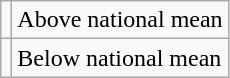<table class="wikitable">
<tr>
<td></td>
<td>Above national mean</td>
</tr>
<tr>
<td></td>
<td>Below national mean</td>
</tr>
</table>
